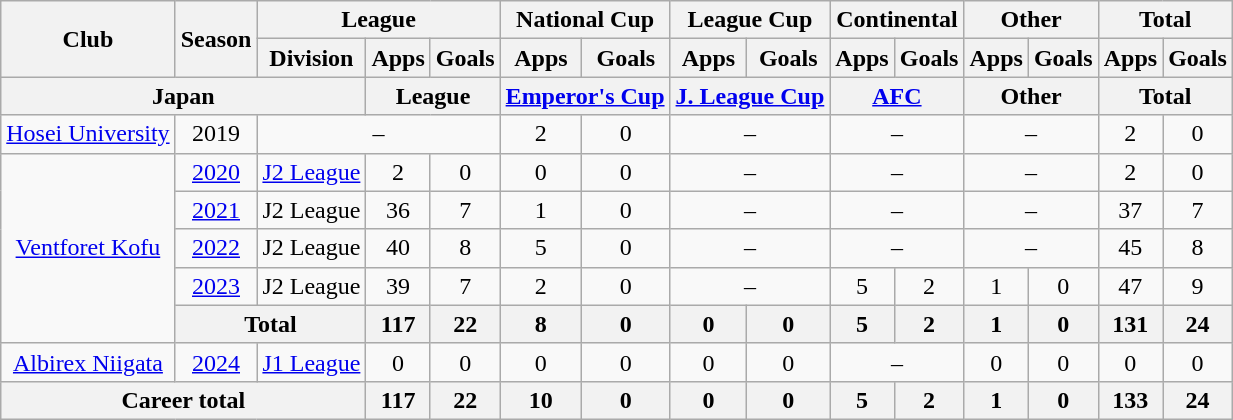<table class="wikitable" style="text-align: center">
<tr>
<th rowspan="2">Club</th>
<th rowspan="2">Season</th>
<th colspan="3">League</th>
<th colspan="2">National Cup</th>
<th colspan="2">League Cup</th>
<th colspan="2">Continental</th>
<th colspan="2">Other</th>
<th colspan="2">Total</th>
</tr>
<tr>
<th>Division</th>
<th>Apps</th>
<th>Goals</th>
<th>Apps</th>
<th>Goals</th>
<th>Apps</th>
<th>Goals</th>
<th>Apps</th>
<th>Goals</th>
<th>Apps</th>
<th>Goals</th>
<th>Apps</th>
<th>Goals</th>
</tr>
<tr>
<th colspan=3>Japan</th>
<th colspan=2>League</th>
<th colspan=2><a href='#'>Emperor's Cup</a></th>
<th colspan=2><a href='#'>J. League Cup</a></th>
<th colspan=2><a href='#'>AFC</a></th>
<th colspan=2>Other</th>
<th colspan=2>Total</th>
</tr>
<tr>
<td><a href='#'>Hosei University</a></td>
<td>2019</td>
<td colspan="3">–</td>
<td>2</td>
<td>0</td>
<td colspan="2">–</td>
<td colspan="2">–</td>
<td colspan="2">–</td>
<td>2</td>
<td>0</td>
</tr>
<tr>
<td rowspan="5"><a href='#'>Ventforet Kofu</a></td>
<td><a href='#'>2020</a></td>
<td><a href='#'>J2 League</a></td>
<td>2</td>
<td>0</td>
<td>0</td>
<td>0</td>
<td colspan="2">–</td>
<td colspan="2">–</td>
<td colspan="2">–</td>
<td>2</td>
<td>0</td>
</tr>
<tr>
<td><a href='#'>2021</a></td>
<td>J2 League</td>
<td>36</td>
<td>7</td>
<td>1</td>
<td>0</td>
<td colspan="2">–</td>
<td colspan="2">–</td>
<td colspan="2">–</td>
<td>37</td>
<td>7</td>
</tr>
<tr>
<td><a href='#'>2022</a></td>
<td>J2 League</td>
<td>40</td>
<td>8</td>
<td>5</td>
<td>0</td>
<td colspan="2">–</td>
<td colspan="2">–</td>
<td colspan="2">–</td>
<td>45</td>
<td>8</td>
</tr>
<tr>
<td><a href='#'>2023</a></td>
<td>J2 League</td>
<td>39</td>
<td>7</td>
<td>2</td>
<td>0</td>
<td colspan="2">–</td>
<td>5</td>
<td>2</td>
<td>1</td>
<td>0</td>
<td>47</td>
<td>9</td>
</tr>
<tr>
<th colspan=2>Total</th>
<th>117</th>
<th>22</th>
<th>8</th>
<th>0</th>
<th>0</th>
<th>0</th>
<th>5</th>
<th>2</th>
<th>1</th>
<th>0</th>
<th>131</th>
<th>24</th>
</tr>
<tr>
<td rowspan="1"><a href='#'>Albirex Niigata</a></td>
<td><a href='#'>2024</a></td>
<td><a href='#'>J1 League</a></td>
<td>0</td>
<td>0</td>
<td>0</td>
<td>0</td>
<td>0</td>
<td>0</td>
<td colspan="2">–</td>
<td>0</td>
<td>0</td>
<td>0</td>
<td>0</td>
</tr>
<tr>
<th colspan=3>Career total</th>
<th>117</th>
<th>22</th>
<th>10</th>
<th>0</th>
<th>0</th>
<th>0</th>
<th>5</th>
<th>2</th>
<th>1</th>
<th>0</th>
<th>133</th>
<th>24</th>
</tr>
</table>
